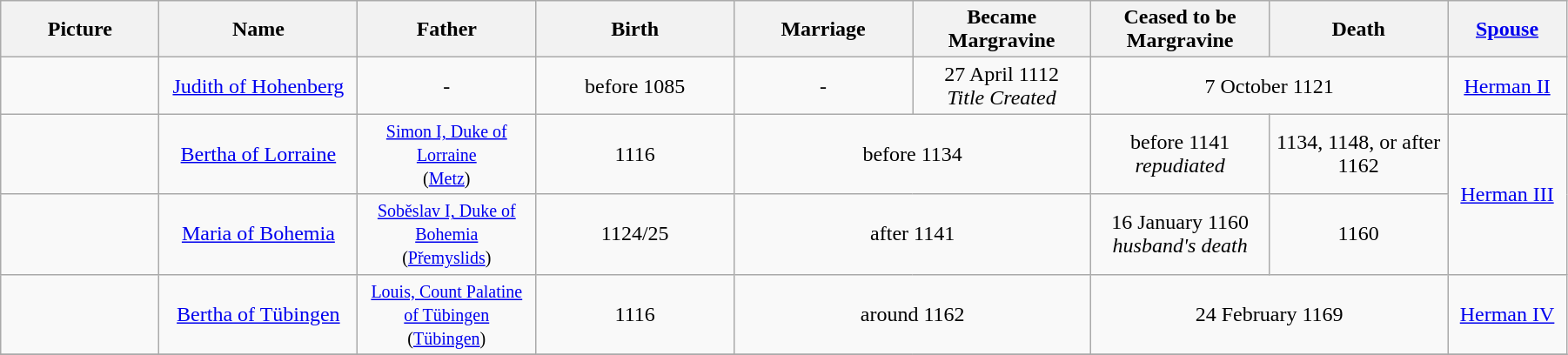<table width=95% class="wikitable">
<tr>
<th width = "8%">Picture</th>
<th width = "10%">Name</th>
<th width = "9%">Father</th>
<th width = "10%">Birth</th>
<th width = "9%">Marriage</th>
<th width = "9%">Became Margravine</th>
<th width = "9%">Ceased to be Margravine</th>
<th width = "9%">Death</th>
<th width = "6%"><a href='#'>Spouse</a></th>
</tr>
<tr>
<td align="center"></td>
<td align="center"><a href='#'>Judith of Hohenberg</a></td>
<td align="center">-</td>
<td align="center">before 1085</td>
<td align="center">-</td>
<td align="center">27 April 1112<br><em>Title Created</em></td>
<td align="center" colspan="2">7 October 1121</td>
<td align="center"><a href='#'>Herman II</a></td>
</tr>
<tr>
<td align="center"></td>
<td align="center"><a href='#'>Bertha of Lorraine</a></td>
<td align="center"><small><a href='#'>Simon I, Duke of Lorraine</a><br>(<a href='#'>Metz</a>)</small></td>
<td align="center">1116</td>
<td align="center" colspan="2">before 1134</td>
<td align="center">before 1141<br><em>repudiated</em></td>
<td align="center">1134, 1148, or after 1162</td>
<td align="center" rowspan="2"><a href='#'>Herman III</a></td>
</tr>
<tr>
<td align="center"></td>
<td align="center"><a href='#'>Maria of Bohemia</a></td>
<td align="center"><small><a href='#'>Soběslav I, Duke of Bohemia</a><br>(<a href='#'>Přemyslids</a>)</small></td>
<td align="center">1124/25</td>
<td align="center" colspan="2">after 1141</td>
<td align="center">16 January 1160<br><em>husband's death</em></td>
<td align="center">1160</td>
</tr>
<tr>
<td align="center"></td>
<td align="center"><a href='#'>Bertha of Tübingen</a></td>
<td align="center"><small><a href='#'>Louis, Count Palatine of Tübingen</a><br>(<a href='#'>Tübingen</a>)</small></td>
<td align="center">1116</td>
<td align="center" colspan="2">around 1162</td>
<td align="center" colspan="2">24 February 1169</td>
<td align="center"><a href='#'>Herman IV</a></td>
</tr>
<tr>
</tr>
</table>
